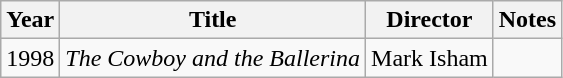<table class="wikitable">
<tr>
<th>Year</th>
<th>Title</th>
<th>Director</th>
<th>Notes</th>
</tr>
<tr>
<td>1998</td>
<td><em>The Cowboy and the Ballerina</em></td>
<td>Mark Isham</td>
<td></td>
</tr>
</table>
